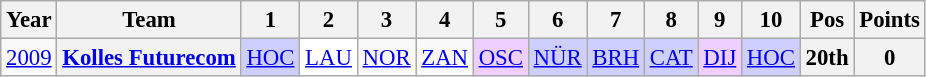<table class="wikitable" border="1" style="text-align:center; font-size:95%;">
<tr>
<th>Year</th>
<th>Team</th>
<th>1</th>
<th>2</th>
<th>3</th>
<th>4</th>
<th>5</th>
<th>6</th>
<th>7</th>
<th>8</th>
<th>9</th>
<th>10</th>
<th>Pos</th>
<th>Points</th>
</tr>
<tr>
<td><a href='#'>2009</a></td>
<th><a href='#'>Kolles Futurecom</a></th>
<td style="background:#cfcfff;"><a href='#'>HOC</a><br></td>
<td style="background:#ffffff;"><a href='#'>LAU</a><br></td>
<td><a href='#'>NOR</a></td>
<td><a href='#'>ZAN</a></td>
<td style="background:#efcfff;"><a href='#'>OSC</a><br></td>
<td style="background:#cfcfff;"><a href='#'>NÜR</a><br></td>
<td style="background:#cfcfff;"><a href='#'>BRH</a><br></td>
<td style="background:#cfcfff;"><a href='#'>CAT</a><br></td>
<td style="background:#EFCFFF;"><a href='#'>DIJ</a><br></td>
<td style="background:#cfcfff;"><a href='#'>HOC</a><br></td>
<th>20th</th>
<th>0</th>
</tr>
</table>
